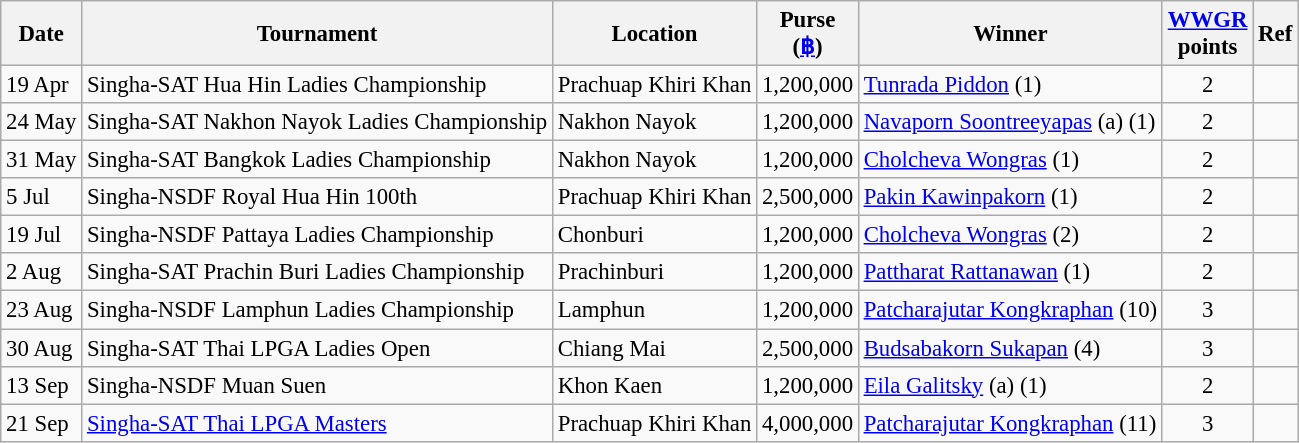<table class="wikitable" style="font-size:95%;">
<tr>
<th>Date</th>
<th>Tournament</th>
<th>Location</th>
<th>Purse<br>(<a href='#'>฿</a>)</th>
<th>Winner</th>
<th><a href='#'>WWGR</a><br>points</th>
<th>Ref</th>
</tr>
<tr>
<td>19 Apr</td>
<td>Singha-SAT Hua Hin Ladies Championship</td>
<td>Prachuap Khiri Khan</td>
<td>1,200,000</td>
<td> <a href='#'>Tunrada Piddon</a> (1)</td>
<td align=center>2</td>
<td></td>
</tr>
<tr>
<td>24 May</td>
<td>Singha-SAT Nakhon Nayok Ladies Championship</td>
<td>Nakhon Nayok</td>
<td>1,200,000</td>
<td> <a href='#'>Navaporn Soontreeyapas</a> (a) (1)</td>
<td align=center>2</td>
<td></td>
</tr>
<tr>
<td>31 May</td>
<td>Singha-SAT Bangkok Ladies Championship</td>
<td>Nakhon Nayok</td>
<td>1,200,000</td>
<td> <a href='#'>Cholcheva Wongras</a> (1)</td>
<td align=center>2</td>
<td></td>
</tr>
<tr>
<td>5 Jul</td>
<td>Singha-NSDF Royal Hua Hin 100th</td>
<td>Prachuap Khiri Khan</td>
<td>2,500,000</td>
<td> <a href='#'>Pakin Kawinpakorn</a> (1)</td>
<td align=center>2</td>
<td></td>
</tr>
<tr>
<td>19 Jul</td>
<td>Singha-NSDF Pattaya Ladies Championship</td>
<td>Chonburi</td>
<td>1,200,000</td>
<td> <a href='#'>Cholcheva Wongras</a> (2)</td>
<td align=center>2</td>
<td></td>
</tr>
<tr>
<td>2 Aug</td>
<td>Singha-SAT Prachin Buri Ladies Championship</td>
<td>Prachinburi</td>
<td>1,200,000</td>
<td> <a href='#'>Pattharat Rattanawan</a> (1)</td>
<td align=center>2</td>
<td></td>
</tr>
<tr>
<td>23 Aug</td>
<td>Singha-NSDF Lamphun Ladies Championship</td>
<td>Lamphun</td>
<td>1,200,000</td>
<td> <a href='#'>Patcharajutar Kongkraphan</a> (10)</td>
<td align=center>3</td>
<td></td>
</tr>
<tr>
<td>30 Aug</td>
<td>Singha-SAT Thai LPGA Ladies Open</td>
<td>Chiang Mai</td>
<td>2,500,000</td>
<td> <a href='#'>Budsabakorn Sukapan</a> (4)</td>
<td align=center>3</td>
<td></td>
</tr>
<tr>
<td>13 Sep</td>
<td>Singha-NSDF Muan Suen</td>
<td>Khon Kaen</td>
<td>1,200,000</td>
<td> <a href='#'>Eila Galitsky</a> (a) (1)</td>
<td align=center>2</td>
<td></td>
</tr>
<tr>
<td>21 Sep</td>
<td><a href='#'>Singha-SAT Thai LPGA Masters</a></td>
<td>Prachuap Khiri Khan</td>
<td>4,000,000</td>
<td> <a href='#'>Patcharajutar Kongkraphan</a> (11)</td>
<td align=center>3</td>
<td></td>
</tr>
</table>
